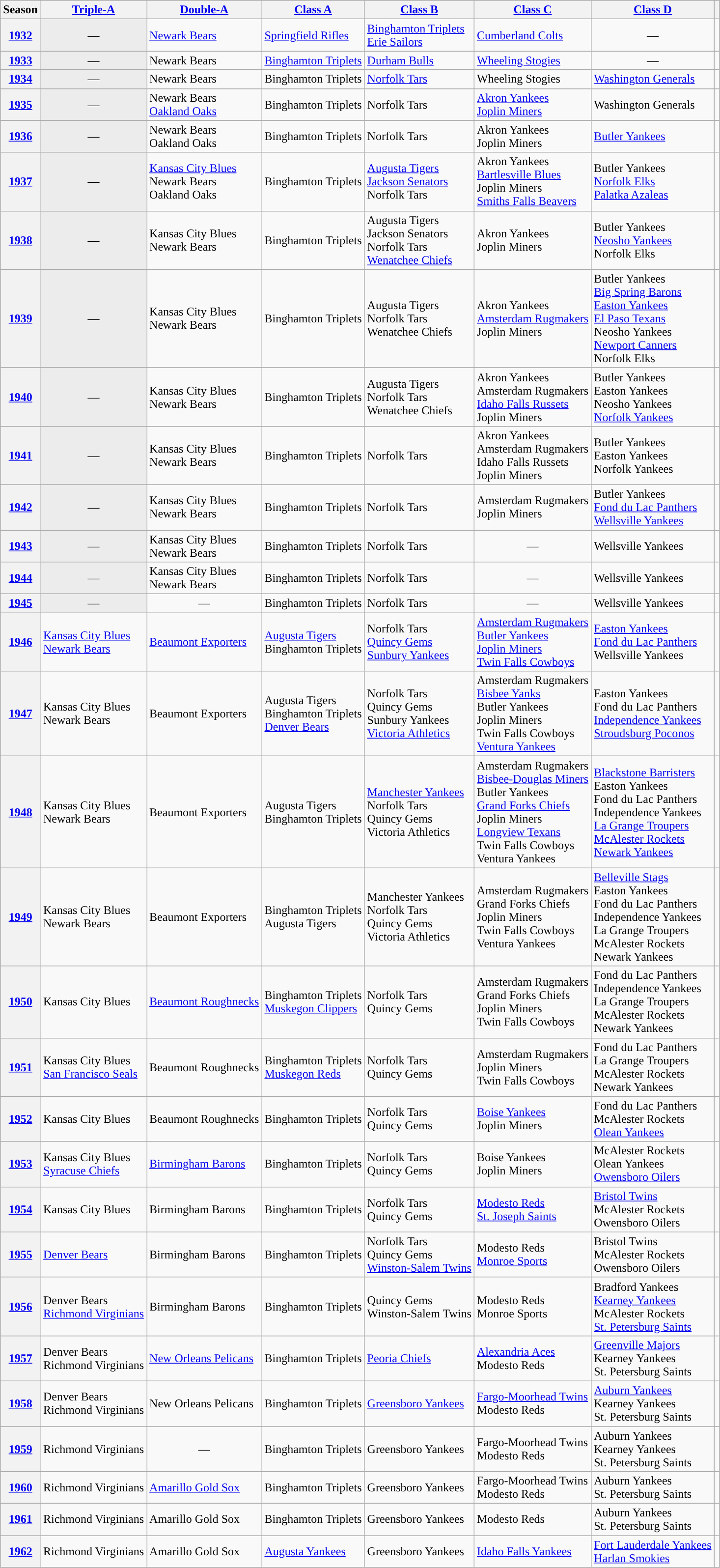<table class="wikitable plainrowheaders">
<tr>
<th scope="col">Season</th>
<th scope="col"><a href='#'><span>Triple-A</span></a></th>
<th scope="col"><a href='#'><span>Double-A</span></a></th>
<th scope="col"><a href='#'><span>Class A</span></a></th>
<th scope="col"><a href='#'><span>Class B</span></a></th>
<th scope="col"><a href='#'><span>Class C</span></a></th>
<th scope="col"><a href='#'><span>Class D</span></a></th>
<th scope="col"></th>
</tr>
<tr>
<th scope="row" style="text-align:center"><a href='#'>1932</a></th>
<td style="background:#ececec" align="center">—</td>
<td><a href='#'>Newark Bears</a></td>
<td><a href='#'>Springfield Rifles</a></td>
<td><a href='#'>Binghamton Triplets</a><br><a href='#'>Erie Sailors</a></td>
<td><a href='#'>Cumberland Colts</a></td>
<td align="center">—</td>
<td align="center"></td>
</tr>
<tr>
<th scope="row" style="text-align:center"><a href='#'>1933</a></th>
<td style="background:#ececec" align="center">—</td>
<td>Newark Bears</td>
<td><a href='#'>Binghamton Triplets</a></td>
<td><a href='#'>Durham Bulls</a></td>
<td><a href='#'>Wheeling Stogies</a></td>
<td align="center">—</td>
<td align="center"></td>
</tr>
<tr>
<th scope="row" style="text-align:center"><a href='#'>1934</a></th>
<td style="background:#ececec" align="center">—</td>
<td>Newark Bears</td>
<td>Binghamton Triplets</td>
<td><a href='#'>Norfolk Tars</a></td>
<td>Wheeling Stogies</td>
<td><a href='#'>Washington Generals</a></td>
<td align="center"></td>
</tr>
<tr>
<th scope="row" style="text-align:center"><a href='#'>1935</a></th>
<td style="background:#ececec" align="center">—</td>
<td>Newark Bears<br><a href='#'>Oakland Oaks</a></td>
<td>Binghamton Triplets</td>
<td>Norfolk Tars</td>
<td><a href='#'>Akron Yankees</a><br><a href='#'>Joplin Miners</a></td>
<td>Washington Generals</td>
<td align="center"></td>
</tr>
<tr>
<th scope="row" style="text-align:center"><a href='#'>1936</a></th>
<td style="background:#ececec" align="center">—</td>
<td>Newark Bears<br>Oakland Oaks</td>
<td>Binghamton Triplets</td>
<td>Norfolk Tars</td>
<td>Akron Yankees<br>Joplin Miners</td>
<td><a href='#'>Butler Yankees</a></td>
<td align="center"></td>
</tr>
<tr>
<th scope="row" style="text-align:center"><a href='#'>1937</a></th>
<td style="background:#ececec" align="center">—</td>
<td><a href='#'>Kansas City Blues</a><br>Newark Bears<br>Oakland Oaks</td>
<td>Binghamton Triplets</td>
<td><a href='#'>Augusta Tigers</a><br><a href='#'>Jackson Senators</a><br>Norfolk Tars</td>
<td>Akron Yankees<br><a href='#'>Bartlesville Blues</a><br>Joplin Miners<br><a href='#'>Smiths Falls Beavers</a></td>
<td>Butler Yankees<br><a href='#'>Norfolk Elks</a><br><a href='#'>Palatka Azaleas</a></td>
<td align="center"></td>
</tr>
<tr>
<th scope="row" style="text-align:center"><a href='#'>1938</a></th>
<td style="background:#ececec" align="center">—</td>
<td>Kansas City Blues<br>Newark Bears</td>
<td>Binghamton Triplets</td>
<td>Augusta Tigers<br>Jackson Senators<br>Norfolk Tars<br><a href='#'>Wenatchee Chiefs</a></td>
<td>Akron Yankees<br>Joplin Miners</td>
<td>Butler Yankees<br><a href='#'>Neosho Yankees</a><br>Norfolk Elks</td>
<td align="center"></td>
</tr>
<tr>
<th scope="row" style="text-align:center"><a href='#'>1939</a></th>
<td style="background:#ececec" align="center">—</td>
<td>Kansas City Blues<br>Newark Bears</td>
<td>Binghamton Triplets</td>
<td>Augusta Tigers<br>Norfolk Tars<br>Wenatchee Chiefs</td>
<td>Akron Yankees<br><a href='#'>Amsterdam Rugmakers</a><br>Joplin Miners</td>
<td>Butler Yankees<br><a href='#'>Big Spring Barons</a><br><a href='#'>Easton Yankees</a><br><a href='#'>El Paso Texans</a><br>Neosho Yankees<br><a href='#'>Newport Canners</a><br>Norfolk Elks</td>
<td align="center"></td>
</tr>
<tr>
<th scope="row" style="text-align:center"><a href='#'>1940</a></th>
<td style="background:#ececec" align="center">—</td>
<td>Kansas City Blues<br>Newark Bears</td>
<td>Binghamton Triplets</td>
<td>Augusta Tigers<br>Norfolk Tars<br>Wenatchee Chiefs</td>
<td>Akron Yankees<br>Amsterdam Rugmakers<br><a href='#'>Idaho Falls Russets</a><br>Joplin Miners</td>
<td>Butler Yankees<br>Easton Yankees<br>Neosho Yankees<br><a href='#'>Norfolk Yankees</a></td>
<td align="center"></td>
</tr>
<tr>
<th scope="row" style="text-align:center"><a href='#'>1941</a></th>
<td style="background:#ececec" align="center">—</td>
<td>Kansas City Blues<br>Newark Bears</td>
<td>Binghamton Triplets</td>
<td>Norfolk Tars</td>
<td>Akron Yankees<br>Amsterdam Rugmakers<br>Idaho Falls Russets<br>Joplin Miners</td>
<td>Butler Yankees<br>Easton Yankees<br>Norfolk Yankees</td>
<td align="center"></td>
</tr>
<tr>
<th scope="row" style="text-align:center"><a href='#'>1942</a></th>
<td style="background:#ececec" align="center">—</td>
<td>Kansas City Blues<br>Newark Bears</td>
<td>Binghamton Triplets</td>
<td>Norfolk Tars</td>
<td>Amsterdam Rugmakers<br>Joplin Miners</td>
<td>Butler Yankees<br><a href='#'>Fond du Lac Panthers</a><br><a href='#'>Wellsville Yankees</a></td>
<td align="center"></td>
</tr>
<tr>
<th scope="row" style="text-align:center"><a href='#'>1943</a></th>
<td style="background:#ececec" align="center">—</td>
<td>Kansas City Blues<br>Newark Bears</td>
<td>Binghamton Triplets</td>
<td>Norfolk Tars</td>
<td align="center">—</td>
<td>Wellsville Yankees</td>
<td align="center"></td>
</tr>
<tr>
<th scope="row" style="text-align:center"><a href='#'>1944</a></th>
<td style="background:#ececec" align="center">—</td>
<td>Kansas City Blues<br>Newark Bears</td>
<td>Binghamton Triplets</td>
<td>Norfolk Tars</td>
<td align="center">—</td>
<td>Wellsville Yankees</td>
<td align="center"></td>
</tr>
<tr>
<th scope="row" style="text-align:center"><a href='#'>1945</a></th>
<td style="background:#ececec" align="center">—</td>
<td align="center">—</td>
<td>Binghamton Triplets</td>
<td>Norfolk Tars</td>
<td align="center">—</td>
<td>Wellsville Yankees</td>
<td align="center"></td>
</tr>
<tr>
<th scope="row" style="text-align:center"><a href='#'>1946</a></th>
<td><a href='#'>Kansas City Blues</a><br><a href='#'>Newark Bears</a></td>
<td><a href='#'>Beaumont Exporters</a></td>
<td><a href='#'>Augusta Tigers</a><br>Binghamton Triplets</td>
<td>Norfolk Tars<br><a href='#'>Quincy Gems</a><br><a href='#'>Sunbury Yankees</a></td>
<td><a href='#'>Amsterdam Rugmakers</a><br><a href='#'>Butler Yankees</a><br><a href='#'>Joplin Miners</a><br><a href='#'>Twin Falls Cowboys</a></td>
<td><a href='#'>Easton Yankees</a><br><a href='#'>Fond du Lac Panthers</a><br>Wellsville Yankees</td>
<td align="center"></td>
</tr>
<tr>
<th scope="row" style="text-align:center"><a href='#'>1947</a></th>
<td>Kansas City Blues<br>Newark Bears</td>
<td>Beaumont Exporters</td>
<td>Augusta Tigers<br>Binghamton Triplets<br><a href='#'>Denver Bears</a></td>
<td>Norfolk Tars<br>Quincy Gems<br>Sunbury Yankees<br><a href='#'>Victoria Athletics</a></td>
<td>Amsterdam Rugmakers<br><a href='#'>Bisbee Yanks</a><br>Butler Yankees<br>Joplin Miners<br>Twin Falls Cowboys<br><a href='#'>Ventura Yankees</a></td>
<td>Easton Yankees<br>Fond du Lac Panthers<br><a href='#'>Independence Yankees</a><br><a href='#'>Stroudsburg Poconos</a></td>
<td align="center"></td>
</tr>
<tr>
<th scope="row" style="text-align:center"><a href='#'>1948</a></th>
<td>Kansas City Blues<br>Newark Bears</td>
<td>Beaumont Exporters</td>
<td>Augusta Tigers<br>Binghamton Triplets</td>
<td><a href='#'>Manchester Yankees</a><br>Norfolk Tars<br>Quincy Gems<br>Victoria Athletics</td>
<td>Amsterdam Rugmakers<br><a href='#'>Bisbee-Douglas Miners</a><br>Butler Yankees<br><a href='#'>Grand Forks Chiefs</a><br>Joplin Miners<br><a href='#'>Longview Texans</a><br>Twin Falls Cowboys<br>Ventura Yankees</td>
<td><a href='#'>Blackstone Barristers</a><br>Easton Yankees<br>Fond du Lac Panthers<br>Independence Yankees<br><a href='#'>La Grange Troupers</a><br><a href='#'>McAlester Rockets</a><br><a href='#'>Newark Yankees</a></td>
<td align="center"></td>
</tr>
<tr>
<th scope="row" style="text-align:center"><a href='#'>1949</a></th>
<td>Kansas City Blues<br>Newark Bears</td>
<td>Beaumont Exporters</td>
<td>Binghamton Triplets<br>Augusta Tigers</td>
<td>Manchester Yankees<br>Norfolk Tars<br>Quincy Gems<br>Victoria Athletics</td>
<td>Amsterdam Rugmakers<br>Grand Forks Chiefs<br>Joplin Miners<br>Twin Falls Cowboys<br>Ventura Yankees</td>
<td><a href='#'>Belleville Stags</a><br>Easton Yankees<br>Fond du Lac Panthers<br>Independence Yankees<br>La Grange Troupers<br>McAlester Rockets<br>Newark Yankees</td>
<td align="center"></td>
</tr>
<tr>
<th scope="row" style="text-align:center"><a href='#'>1950</a></th>
<td>Kansas City Blues</td>
<td><a href='#'>Beaumont Roughnecks</a></td>
<td>Binghamton Triplets<br><a href='#'>Muskegon Clippers</a></td>
<td>Norfolk Tars<br>Quincy Gems</td>
<td>Amsterdam Rugmakers<br>Grand Forks Chiefs<br>Joplin Miners<br>Twin Falls Cowboys</td>
<td>Fond du Lac Panthers<br>Independence Yankees<br>La Grange Troupers<br>McAlester Rockets<br>Newark Yankees</td>
<td align="center"></td>
</tr>
<tr>
<th scope="row" style="text-align:center"><a href='#'>1951</a></th>
<td>Kansas City Blues<br><a href='#'>San Francisco Seals</a></td>
<td>Beaumont Roughnecks</td>
<td>Binghamton Triplets<br><a href='#'>Muskegon Reds</a></td>
<td>Norfolk Tars<br>Quincy Gems</td>
<td>Amsterdam Rugmakers<br>Joplin Miners<br>Twin Falls Cowboys</td>
<td>Fond du Lac Panthers<br>La Grange Troupers<br>McAlester Rockets<br>Newark Yankees</td>
<td align="center"></td>
</tr>
<tr>
<th scope="row" style="text-align:center"><a href='#'>1952</a></th>
<td>Kansas City Blues</td>
<td>Beaumont Roughnecks</td>
<td>Binghamton Triplets</td>
<td>Norfolk Tars<br>Quincy Gems</td>
<td><a href='#'>Boise Yankees</a><br>Joplin Miners</td>
<td>Fond du Lac Panthers<br>McAlester Rockets<br><a href='#'>Olean Yankees</a></td>
<td align="center"></td>
</tr>
<tr>
<th scope="row" style="text-align:center"><a href='#'>1953</a></th>
<td>Kansas City Blues<br><a href='#'>Syracuse Chiefs</a></td>
<td><a href='#'>Birmingham Barons</a></td>
<td>Binghamton Triplets</td>
<td>Norfolk Tars<br>Quincy Gems</td>
<td>Boise Yankees<br>Joplin Miners</td>
<td>McAlester Rockets<br>Olean Yankees<br><a href='#'>Owensboro Oilers</a></td>
<td align="center"></td>
</tr>
<tr>
<th scope="row" style="text-align:center"><a href='#'>1954</a></th>
<td>Kansas City Blues</td>
<td>Birmingham Barons</td>
<td>Binghamton Triplets</td>
<td>Norfolk Tars<br>Quincy Gems</td>
<td><a href='#'>Modesto Reds</a><br><a href='#'>St. Joseph Saints</a></td>
<td><a href='#'>Bristol Twins</a><br>McAlester Rockets<br>Owensboro Oilers</td>
<td align="center"></td>
</tr>
<tr>
<th scope="row" style="text-align:center"><a href='#'>1955</a></th>
<td><a href='#'>Denver Bears</a></td>
<td>Birmingham Barons</td>
<td>Binghamton Triplets</td>
<td>Norfolk Tars<br>Quincy Gems<br><a href='#'>Winston-Salem Twins</a></td>
<td>Modesto Reds<br><a href='#'>Monroe Sports</a></td>
<td>Bristol Twins<br>McAlester Rockets<br>Owensboro Oilers</td>
<td align="center"></td>
</tr>
<tr>
<th scope="row" style="text-align:center"><a href='#'>1956</a></th>
<td>Denver Bears<br><a href='#'>Richmond Virginians</a></td>
<td>Birmingham Barons</td>
<td>Binghamton Triplets</td>
<td>Quincy Gems<br>Winston-Salem Twins</td>
<td>Modesto Reds<br>Monroe Sports</td>
<td>Bradford Yankees<br><a href='#'>Kearney Yankees</a><br>McAlester Rockets<br><a href='#'>St. Petersburg Saints</a></td>
<td align="center"></td>
</tr>
<tr>
<th scope="row" style="text-align:center"><a href='#'>1957</a></th>
<td>Denver Bears<br>Richmond Virginians</td>
<td><a href='#'>New Orleans Pelicans</a></td>
<td>Binghamton Triplets</td>
<td><a href='#'>Peoria Chiefs</a></td>
<td><a href='#'>Alexandria Aces</a><br>Modesto Reds</td>
<td><a href='#'>Greenville Majors</a><br>Kearney Yankees<br>St. Petersburg Saints</td>
<td align="center"></td>
</tr>
<tr>
<th scope="row" style="text-align:center"><a href='#'>1958</a></th>
<td>Denver Bears<br>Richmond Virginians</td>
<td>New Orleans Pelicans</td>
<td>Binghamton Triplets</td>
<td><a href='#'>Greensboro Yankees</a></td>
<td><a href='#'>Fargo-Moorhead Twins</a><br>Modesto Reds</td>
<td><a href='#'>Auburn Yankees</a><br>Kearney Yankees<br>St. Petersburg Saints</td>
<td align="center"></td>
</tr>
<tr>
<th scope="row" style="text-align:center"><a href='#'>1959</a></th>
<td>Richmond Virginians</td>
<td align="center">—</td>
<td>Binghamton Triplets</td>
<td>Greensboro Yankees</td>
<td>Fargo-Moorhead Twins<br>Modesto Reds</td>
<td>Auburn Yankees<br>Kearney Yankees<br>St. Petersburg Saints</td>
<td align="center"></td>
</tr>
<tr>
<th scope="row" style="text-align:center"><a href='#'>1960</a></th>
<td>Richmond Virginians</td>
<td><a href='#'>Amarillo Gold Sox</a></td>
<td>Binghamton Triplets</td>
<td>Greensboro Yankees</td>
<td>Fargo-Moorhead Twins<br>Modesto Reds</td>
<td>Auburn Yankees<br>St. Petersburg Saints</td>
<td align="center"></td>
</tr>
<tr>
<th scope="row" style="text-align:center"><a href='#'>1961</a></th>
<td>Richmond Virginians</td>
<td>Amarillo Gold Sox</td>
<td>Binghamton Triplets</td>
<td>Greensboro Yankees</td>
<td>Modesto Reds</td>
<td>Auburn Yankees<br>St. Petersburg Saints</td>
<td align="center"></td>
</tr>
<tr>
<th scope="row" style="text-align:center"><a href='#'>1962</a></th>
<td>Richmond Virginians</td>
<td>Amarillo Gold Sox</td>
<td><a href='#'>Augusta Yankees</a></td>
<td>Greensboro Yankees</td>
<td><a href='#'>Idaho Falls Yankees</a></td>
<td><a href='#'>Fort Lauderdale Yankees</a><br><a href='#'>Harlan Smokies</a></td>
<td align="center"></td>
</tr>
</table>
